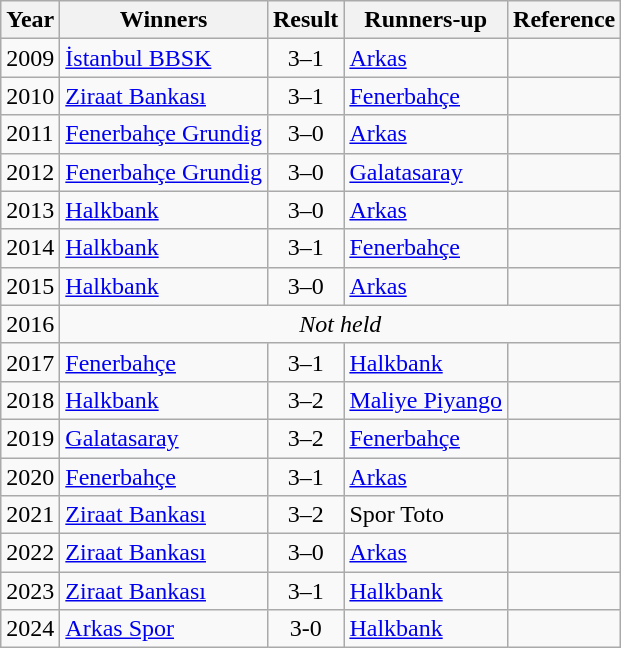<table class="wikitable">
<tr>
<th align="center">Year</th>
<th align="center">Winners</th>
<th align="center">Result</th>
<th align="center">Runners-up</th>
<th align="center">Reference</th>
</tr>
<tr>
<td>2009</td>
<td><a href='#'>İstanbul BBSK</a></td>
<td align="center">3–1</td>
<td><a href='#'>Arkas</a></td>
<td align="center"></td>
</tr>
<tr>
<td>2010</td>
<td><a href='#'>Ziraat Bankası</a></td>
<td align="center">3–1</td>
<td><a href='#'>Fenerbahçe</a></td>
<td align="center"></td>
</tr>
<tr>
<td>2011</td>
<td><a href='#'>Fenerbahçe Grundig</a></td>
<td align="center">3–0</td>
<td><a href='#'>Arkas</a></td>
<td align="center"></td>
</tr>
<tr>
<td>2012</td>
<td><a href='#'>Fenerbahçe Grundig</a></td>
<td align="center">3–0</td>
<td><a href='#'>Galatasaray</a></td>
<td align="center"></td>
</tr>
<tr>
<td>2013</td>
<td><a href='#'>Halkbank</a></td>
<td align="center">3–0</td>
<td><a href='#'>Arkas</a></td>
<td align="center"></td>
</tr>
<tr>
<td>2014</td>
<td><a href='#'>Halkbank</a></td>
<td align="center">3–1</td>
<td><a href='#'>Fenerbahçe</a></td>
<td align="center"></td>
</tr>
<tr>
<td>2015</td>
<td><a href='#'>Halkbank</a></td>
<td align="center">3–0</td>
<td><a href='#'>Arkas</a></td>
<td></td>
</tr>
<tr>
<td>2016</td>
<td colspan=4 align=center><em>Not held</em></td>
</tr>
<tr>
<td>2017</td>
<td><a href='#'>Fenerbahçe</a></td>
<td align="center">3–1</td>
<td><a href='#'>Halkbank</a></td>
<td align="center"></td>
</tr>
<tr>
<td>2018</td>
<td><a href='#'>Halkbank</a></td>
<td align="center">3–2</td>
<td><a href='#'>Maliye Piyango</a></td>
<td align="center"></td>
</tr>
<tr>
<td>2019</td>
<td><a href='#'>Galatasaray</a></td>
<td align="center">3–2</td>
<td><a href='#'>Fenerbahçe</a></td>
<td align="center"></td>
</tr>
<tr>
<td>2020</td>
<td><a href='#'>Fenerbahçe</a></td>
<td align="center">3–1</td>
<td><a href='#'>Arkas</a></td>
<td align="center"></td>
</tr>
<tr>
<td>2021</td>
<td><a href='#'>Ziraat Bankası</a></td>
<td align="center">3–2</td>
<td>Spor Toto</td>
<td align="center"></td>
</tr>
<tr>
<td>2022</td>
<td><a href='#'>Ziraat Bankası</a></td>
<td align="center">3–0</td>
<td><a href='#'>Arkas</a></td>
<td></td>
</tr>
<tr>
<td>2023</td>
<td><a href='#'>Ziraat Bankası</a></td>
<td align="center">3–1</td>
<td><a href='#'>Halkbank</a></td>
<td></td>
</tr>
<tr>
<td>2024</td>
<td><a href='#'>Arkas Spor</a></td>
<td align="center">3-0</td>
<td><a href='#'>Halkbank</a></td>
<td></td>
</tr>
</table>
